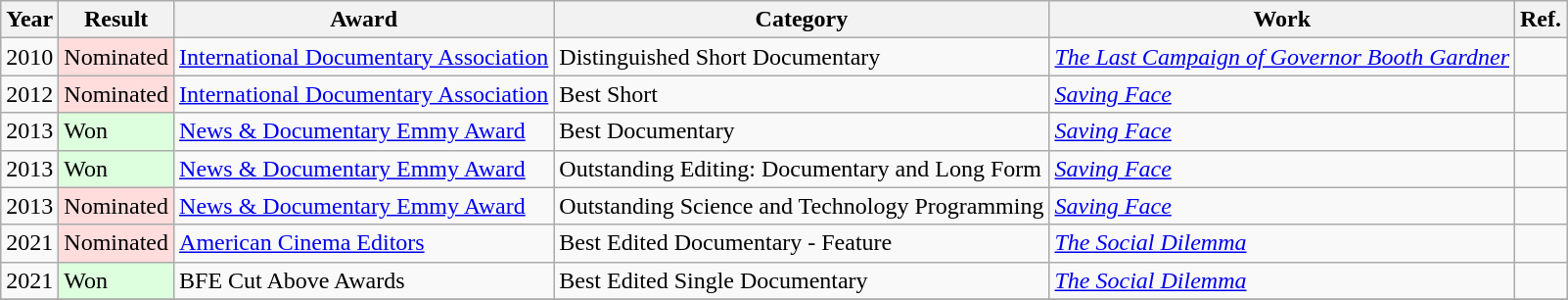<table class="wikitable">
<tr>
<th>Year</th>
<th>Result</th>
<th>Award</th>
<th>Category</th>
<th>Work</th>
<th>Ref.</th>
</tr>
<tr>
<td rowspan="1">2010</td>
<td style="background: #ffdddd">Nominated</td>
<td><a href='#'>International Documentary Association</a></td>
<td>Distinguished Short Documentary</td>
<td><em><a href='#'>The Last Campaign of Governor Booth Gardner</a></em></td>
<td></td>
</tr>
<tr>
<td rowspan="1">2012</td>
<td style="background: #ffdddd">Nominated</td>
<td><a href='#'>International Documentary Association</a></td>
<td>Best Short</td>
<td><em><a href='#'>Saving Face</a></em></td>
<td></td>
</tr>
<tr>
<td rowspan="1">2013</td>
<td style="background: #ddffdd">Won</td>
<td><a href='#'>News & Documentary Emmy Award</a></td>
<td>Best Documentary</td>
<td><em><a href='#'>Saving Face</a></em></td>
<td></td>
</tr>
<tr>
<td rowspan="1">2013</td>
<td style="background: #ddffdd">Won</td>
<td><a href='#'>News & Documentary Emmy Award</a></td>
<td>Outstanding Editing: Documentary and Long Form</td>
<td><em><a href='#'>Saving Face</a></em></td>
<td></td>
</tr>
<tr>
<td rowspan="1">2013</td>
<td style="background: #ffdddd">Nominated</td>
<td><a href='#'>News & Documentary Emmy Award</a></td>
<td>Outstanding Science and Technology Programming</td>
<td><em><a href='#'>Saving Face</a></em></td>
<td></td>
</tr>
<tr>
<td rowspan="1">2021</td>
<td style="background: #ffdddd">Nominated</td>
<td><a href='#'>American Cinema Editors</a></td>
<td>Best Edited Documentary - Feature</td>
<td><em><a href='#'>The Social Dilemma</a></em></td>
<td></td>
</tr>
<tr>
<td rowspan="1">2021</td>
<td style="background: #ddffdd">Won</td>
<td>BFE Cut Above Awards</td>
<td>Best Edited Single Documentary</td>
<td><em><a href='#'>The Social Dilemma</a></em></td>
<td></td>
</tr>
<tr>
</tr>
</table>
